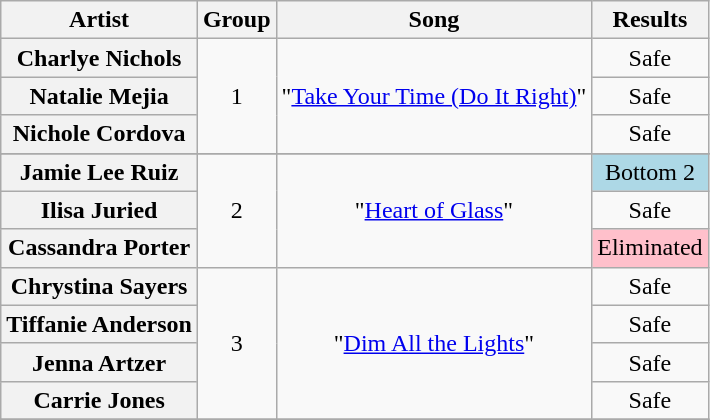<table class="wikitable plainrowheaders" style="text-align:center;">
<tr>
<th scope="col">Artist</th>
<th scope="col">Group</th>
<th scope="col">Song</th>
<th scope="col">Results</th>
</tr>
<tr>
<th scope="row">Charlye Nichols</th>
<td rowspan="3">1</td>
<td rowspan="3">"<a href='#'>Take Your Time (Do It Right)</a>"</td>
<td>Safe</td>
</tr>
<tr>
<th scope="row">Natalie Mejia</th>
<td>Safe</td>
</tr>
<tr>
<th scope="row">Nichole Cordova</th>
<td>Safe</td>
</tr>
<tr>
</tr>
<tr>
<th scope="row">Jamie Lee Ruiz</th>
<td rowspan="3">2</td>
<td rowspan="3">"<a href='#'>Heart of Glass</a>"</td>
<td style="background:lightblue;">Bottom 2</td>
</tr>
<tr>
<th scope="row">Ilisa Juried</th>
<td>Safe</td>
</tr>
<tr>
<th scope="row">Cassandra Porter</th>
<td style="background:pink;">Eliminated</td>
</tr>
<tr>
<th scope="row">Chrystina Sayers</th>
<td rowspan="4">3</td>
<td rowspan="4">"<a href='#'>Dim All the Lights</a>"</td>
<td>Safe</td>
</tr>
<tr>
<th scope="row">Tiffanie Anderson</th>
<td>Safe</td>
</tr>
<tr>
<th scope="row">Jenna Artzer</th>
<td>Safe</td>
</tr>
<tr>
<th scope="row">Carrie Jones</th>
<td>Safe</td>
</tr>
<tr>
</tr>
</table>
